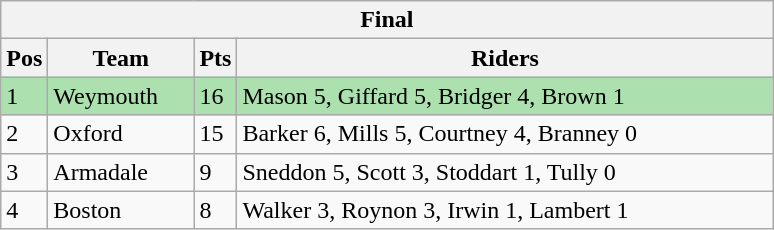<table class="wikitable">
<tr>
<th colspan="4">Final</th>
</tr>
<tr>
<th width=20>Pos</th>
<th width=90>Team</th>
<th width=20>Pts</th>
<th width=350>Riders</th>
</tr>
<tr style="background:#ACE1AF;">
<td>1</td>
<td align=left>Weymouth</td>
<td>16</td>
<td>Mason 5, Giffard 5, Bridger 4, Brown 1</td>
</tr>
<tr>
<td>2</td>
<td align=left>Oxford</td>
<td>15</td>
<td>Barker 6, Mills 5, Courtney 4, Branney 0</td>
</tr>
<tr>
<td>3</td>
<td align=left>Armadale</td>
<td>9</td>
<td>Sneddon 5, Scott 3, Stoddart 1, Tully 0</td>
</tr>
<tr>
<td>4</td>
<td align=left>Boston</td>
<td>8</td>
<td>Walker 3, Roynon 3, Irwin 1, Lambert 1</td>
</tr>
</table>
